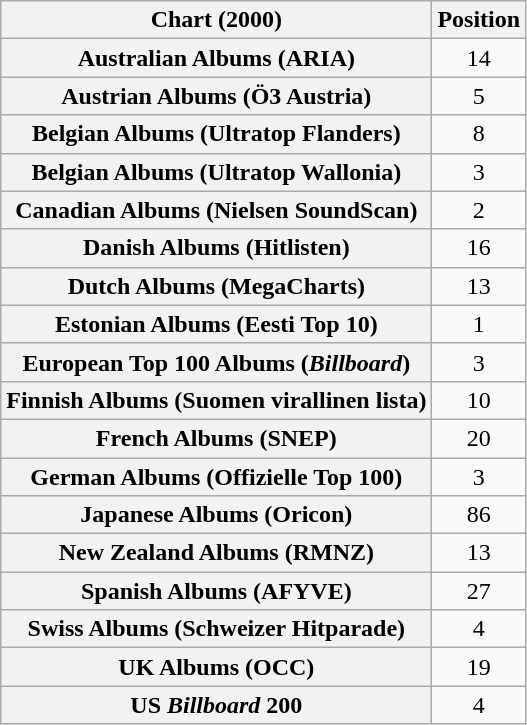<table class="wikitable sortable plainrowheaders" style="text-align:center;">
<tr>
<th scope="col">Chart (2000)</th>
<th scope="col">Position</th>
</tr>
<tr>
<th scope="row">Australian Albums (ARIA)</th>
<td>14</td>
</tr>
<tr>
<th scope="row">Austrian Albums (Ö3 Austria)</th>
<td>5</td>
</tr>
<tr>
<th scope="row">Belgian Albums (Ultratop Flanders)</th>
<td>8</td>
</tr>
<tr>
<th scope="row">Belgian Albums (Ultratop Wallonia)</th>
<td>3</td>
</tr>
<tr>
<th scope="row">Canadian Albums (Nielsen SoundScan)</th>
<td>2</td>
</tr>
<tr>
<th scope="row">Danish Albums (Hitlisten)</th>
<td>16</td>
</tr>
<tr>
<th scope="row">Dutch Albums (MegaCharts)</th>
<td>13</td>
</tr>
<tr>
<th scope="row">Estonian Albums (Eesti Top 10)</th>
<td>1</td>
</tr>
<tr>
<th scope="row">European Top 100 Albums (<em>Billboard</em>)</th>
<td>3</td>
</tr>
<tr>
<th scope="row">Finnish Albums (Suomen virallinen lista)</th>
<td>10</td>
</tr>
<tr>
<th scope="row">French Albums (SNEP)</th>
<td>20</td>
</tr>
<tr>
<th scope="row">German Albums (Offizielle Top 100)</th>
<td>3</td>
</tr>
<tr>
<th scope="row">Japanese Albums (Oricon)</th>
<td>86</td>
</tr>
<tr>
<th scope="row">New Zealand Albums (RMNZ)</th>
<td>13</td>
</tr>
<tr>
<th scope="row">Spanish Albums (AFYVE)</th>
<td>27</td>
</tr>
<tr>
<th scope="row">Swiss Albums (Schweizer Hitparade)</th>
<td>4</td>
</tr>
<tr>
<th scope="row">UK Albums (OCC)</th>
<td>19</td>
</tr>
<tr>
<th scope="row">US <em>Billboard</em> 200</th>
<td>4</td>
</tr>
</table>
